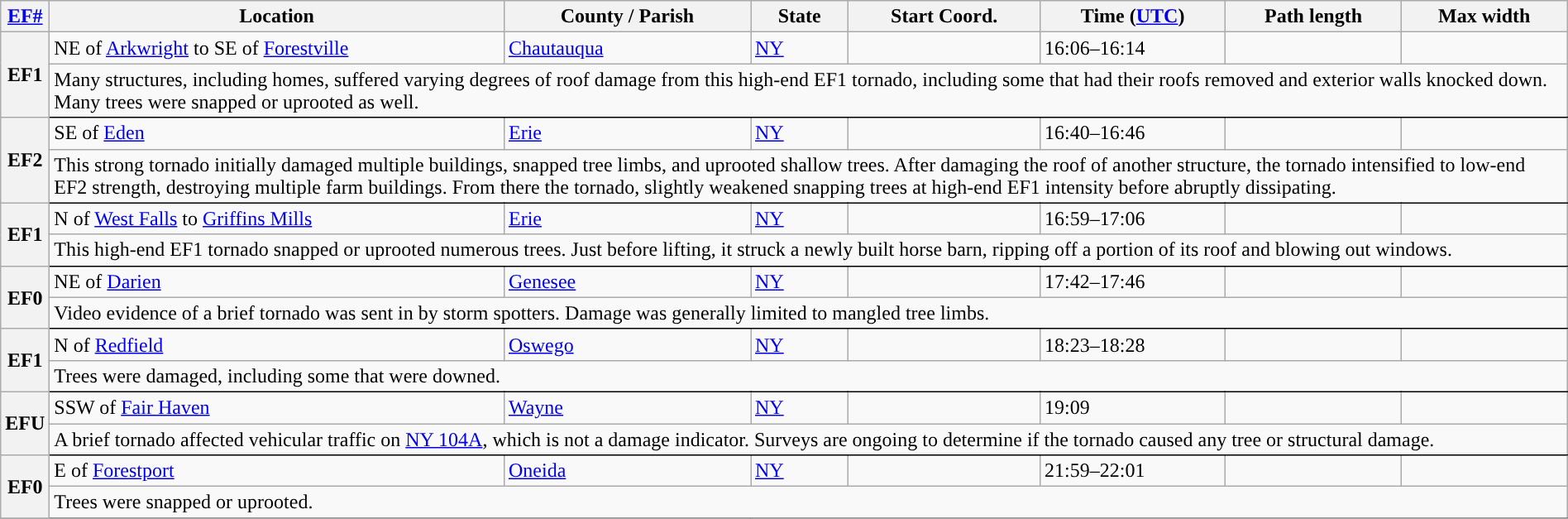<table class="wikitable sortable" style="width:100%;">
<tr>
<th scope="col" width="2%" align="center"><a href='#'>EF#</a></th>
<th scope="col" align="center" class="unsortable">Location</th>
<th scope="col" align="center" class="unsortable">County / Parish</th>
<th scope="col" align="center">State</th>
<th scope="col" align="center">Start Coord.</th>
<th scope="col" align="center">Time (<a href='#'>UTC</a>)</th>
<th scope="col" align="center">Path length</th>
<th scope="col" align="center">Max width</th>
</tr>
<tr>
<th scope="row" rowspan="2" style="background-color:#">EF1</th>
<td>NE of <a href='#'>Arkwright</a> to SE of <a href='#'>Forestville</a></td>
<td><a href='#'>Chautauqua</a></td>
<td><a href='#'>NY</a></td>
<td></td>
<td>16:06–16:14</td>
<td></td>
<td></td>
</tr>
<tr class="expand-child">
<td colspan="8" style=" border-bottom: 1px solid black;">Many structures, including homes, suffered varying degrees of roof damage from this high-end EF1 tornado, including some that had their roofs removed and exterior walls knocked down. Many trees were snapped or uprooted as well.</td>
</tr>
<tr>
<th scope="row" rowspan="2" style="background-color:#">EF2</th>
<td>SE of <a href='#'>Eden</a></td>
<td><a href='#'>Erie</a></td>
<td><a href='#'>NY</a></td>
<td></td>
<td>16:40–16:46</td>
<td></td>
<td></td>
</tr>
<tr class="expand-child">
<td colspan="8" style=" border-bottom: 1px solid black;">This strong tornado initially damaged multiple buildings, snapped tree limbs, and uprooted shallow trees. After damaging the roof of another structure, the tornado intensified to low-end EF2 strength, destroying multiple farm buildings. From there the tornado, slightly weakened snapping trees at high-end EF1 intensity before abruptly dissipating.</td>
</tr>
<tr>
<th scope="row" rowspan="2" style="background-color:#">EF1</th>
<td>N of <a href='#'>West Falls</a> to <a href='#'>Griffins Mills</a></td>
<td><a href='#'>Erie</a></td>
<td><a href='#'>NY</a></td>
<td></td>
<td>16:59–17:06</td>
<td></td>
<td></td>
</tr>
<tr class="expand-child">
<td colspan="8" style=" border-bottom: 1px solid black;">This high-end EF1 tornado snapped or uprooted numerous trees. Just before lifting, it struck a newly built horse barn, ripping off a portion of its roof and blowing out windows.</td>
</tr>
<tr>
<th scope="row" rowspan="2" style="background-color:#">EF0</th>
<td>NE of <a href='#'>Darien</a></td>
<td><a href='#'>Genesee</a></td>
<td><a href='#'>NY</a></td>
<td></td>
<td>17:42–17:46</td>
<td></td>
<td></td>
</tr>
<tr class="expand-child">
<td colspan="8" style=" border-bottom: 1px solid black;">Video evidence of a brief tornado was sent in by storm spotters. Damage was generally limited to mangled tree limbs.</td>
</tr>
<tr>
<th scope="row" rowspan="2" style="background-color:#">EF1</th>
<td>N of <a href='#'>Redfield</a></td>
<td><a href='#'>Oswego</a></td>
<td><a href='#'>NY</a></td>
<td></td>
<td>18:23–18:28</td>
<td></td>
<td></td>
</tr>
<tr class="expand-child">
<td colspan="8" style=" border-bottom: 1px solid black;">Trees were damaged, including some that were downed.</td>
</tr>
<tr>
<th scope="row" rowspan="2" style="background-color:#">EFU</th>
<td>SSW of <a href='#'>Fair Haven</a></td>
<td><a href='#'>Wayne</a></td>
<td><a href='#'>NY</a></td>
<td></td>
<td>19:09</td>
<td></td>
<td></td>
</tr>
<tr class="expand-child">
<td colspan="8" style=" border-bottom: 1px solid black;">A brief tornado affected vehicular traffic on <a href='#'>NY 104A</a>, which is not a damage indicator. Surveys are ongoing to determine if the tornado caused any tree or structural damage.</td>
</tr>
<tr>
<th scope="row" rowspan="2" style="background-color:#">EF0</th>
<td>E of <a href='#'>Forestport</a></td>
<td><a href='#'>Oneida</a></td>
<td><a href='#'>NY</a></td>
<td></td>
<td>21:59–22:01</td>
<td></td>
<td></td>
</tr>
<tr class="expand-child">
<td colspan="8" style=" border-bottom: 1px solid black;">Trees were snapped or uprooted.</td>
</tr>
<tr>
</tr>
</table>
